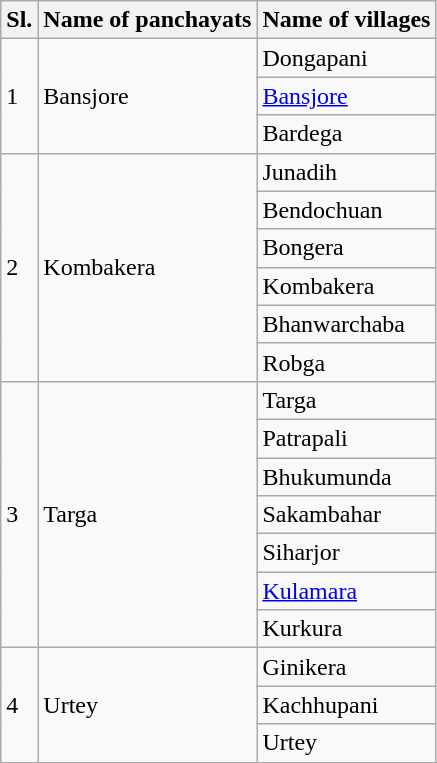<table class="wikitable plainrowheaders sortable">
<tr>
<th scope="col">Sl.</th>
<th scope="col">Name of panchayats</th>
<th scope="col">Name of villages</th>
</tr>
<tr>
<td rowspan="3">1</td>
<td rowspan="3">Bansjore</td>
<td>Dongapani</td>
</tr>
<tr>
<td><a href='#'>Bansjore</a></td>
</tr>
<tr>
<td>Bardega</td>
</tr>
<tr>
<td rowspan="6">2</td>
<td rowspan="6">Kombakera</td>
<td>Junadih</td>
</tr>
<tr>
<td>Bendochuan</td>
</tr>
<tr>
<td>Bongera</td>
</tr>
<tr>
<td>Kombakera</td>
</tr>
<tr>
<td>Bhanwarchaba</td>
</tr>
<tr>
<td>Robga</td>
</tr>
<tr>
<td rowspan="7">3</td>
<td rowspan="7">Targa</td>
<td>Targa</td>
</tr>
<tr>
<td>Patrapali</td>
</tr>
<tr>
<td>Bhukumunda</td>
</tr>
<tr>
<td>Sakambahar</td>
</tr>
<tr>
<td>Siharjor</td>
</tr>
<tr>
<td><a href='#'>Kulamara</a></td>
</tr>
<tr>
<td>Kurkura</td>
</tr>
<tr>
<td rowspan="11">4</td>
<td rowspan="11">Urtey</td>
<td>Ginikera</td>
</tr>
<tr>
<td>Kachhupani</td>
</tr>
<tr>
<td>Urtey</td>
</tr>
<tr>
</tr>
</table>
